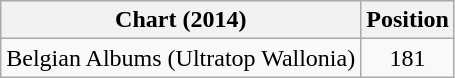<table class="wikitable">
<tr>
<th>Chart (2014)</th>
<th>Position</th>
</tr>
<tr>
<td>Belgian Albums (Ultratop Wallonia)</td>
<td style="text-align:center;">181</td>
</tr>
</table>
